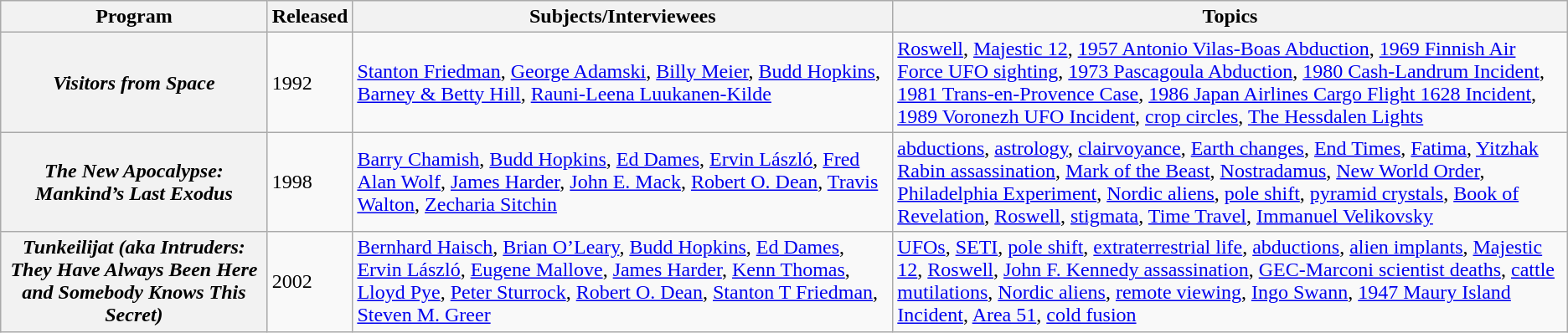<table class="wikitable">
<tr>
<th>Program</th>
<th>Released</th>
<th>Subjects/Interviewees</th>
<th>Topics</th>
</tr>
<tr>
<th><strong><em>Visitors from Space</em></strong></th>
<td>1992</td>
<td><a href='#'>Stanton Friedman</a>, <a href='#'>George Adamski</a>, <a href='#'>Billy Meier</a>, <a href='#'>Budd Hopkins</a>, <a href='#'>Barney & Betty Hill</a>, <a href='#'>Rauni-Leena Luukanen-Kilde</a></td>
<td><a href='#'>Roswell</a>, <a href='#'>Majestic 12</a>, <a href='#'>1957 Antonio Vilas-Boas Abduction</a>, <a href='#'>1969 Finnish Air Force UFO sighting</a>, <a href='#'>1973 Pascagoula Abduction</a>, <a href='#'>1980 Cash-Landrum Incident</a>, <a href='#'>1981 Trans-en-Provence Case</a>, <a href='#'>1986 Japan Airlines Cargo Flight 1628 Incident</a>, <a href='#'>1989 Voronezh UFO Incident</a>, <a href='#'>crop circles</a>, <a href='#'>The Hessdalen Lights</a></td>
</tr>
<tr>
<th><em>The New Apocalypse: Mankind’s Last Exodus</em></th>
<td>1998</td>
<td><a href='#'>Barry Chamish</a>, <a href='#'>Budd Hopkins</a>, <a href='#'>Ed Dames</a>, <a href='#'>Ervin László</a>, <a href='#'>Fred Alan Wolf</a>, <a href='#'>James Harder</a>, <a href='#'>John E. Mack</a>, <a href='#'>Robert O. Dean</a>, <a href='#'>Travis Walton</a>, <a href='#'>Zecharia Sitchin</a></td>
<td><a href='#'>abductions</a>, <a href='#'>astrology</a>, <a href='#'>clairvoyance</a>, <a href='#'>Earth changes</a>, <a href='#'>End Times</a>, <a href='#'>Fatima</a>, <a href='#'>Yitzhak Rabin assassination</a>, <a href='#'>Mark of the Beast</a>, <a href='#'>Nostradamus</a>, <a href='#'>New World Order</a>, <a href='#'>Philadelphia Experiment</a>, <a href='#'>Nordic aliens</a>, <a href='#'>pole shift</a>, <a href='#'>pyramid crystals</a>, <a href='#'>Book of Revelation</a>, <a href='#'>Roswell</a>, <a href='#'>stigmata</a>, <a href='#'>Time Travel</a>, <a href='#'>Immanuel Velikovsky</a></td>
</tr>
<tr>
<th><strong><em>Tunkeilijat<em> (aka Intruders: They Have Always Been Here and Somebody Knows This Secret)<strong></th>
<td>2002</td>
<td><a href='#'>Bernhard Haisch</a>, <a href='#'>Brian O’Leary</a>, <a href='#'>Budd Hopkins</a>, <a href='#'>Ed Dames</a>, <a href='#'>Ervin László</a>, <a href='#'>Eugene Mallove</a>, <a href='#'>James Harder</a>, <a href='#'>Kenn Thomas</a>, <a href='#'>Lloyd Pye</a>, <a href='#'>Peter Sturrock</a>, <a href='#'>Robert O. Dean</a>, <a href='#'>Stanton T Friedman</a>, <a href='#'>Steven M. Greer</a></td>
<td><a href='#'>UFOs</a>, <a href='#'>SETI</a>, <a href='#'>pole shift</a>, <a href='#'>extraterrestrial life</a>, <a href='#'>abductions</a>, <a href='#'>alien implants</a>, <a href='#'>Majestic 12</a>, <a href='#'>Roswell</a>, <a href='#'>John F. Kennedy assassination</a>, <a href='#'>GEC-Marconi scientist deaths</a>, <a href='#'>cattle mutilations</a>, <a href='#'>Nordic aliens</a>, <a href='#'>remote viewing</a>, <a href='#'>Ingo Swann</a>, <a href='#'>1947 Maury Island Incident</a>, <a href='#'>Area 51</a>, <a href='#'>cold fusion</a></td>
</tr>
</table>
